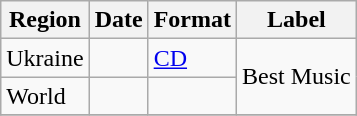<table class="wikitable plainrowheaders">
<tr>
<th>Region</th>
<th>Date</th>
<th>Format</th>
<th>Label</th>
</tr>
<tr>
<td>Ukraine</td>
<td></td>
<td><a href='#'>CD</a></td>
<td rowspan="2">Best Music</td>
</tr>
<tr>
<td>World</td>
<td></td>
<td></td>
</tr>
<tr>
</tr>
</table>
